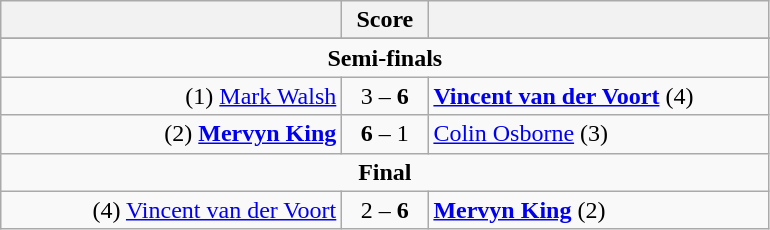<table class=wikitable style="text-align:center">
<tr>
<th width=220></th>
<th width=50>Score</th>
<th width=220></th>
</tr>
<tr align=center>
</tr>
<tr align=center>
<td colspan="3"><strong>Semi-finals</strong></td>
</tr>
<tr align=left>
<td align=right>(1) <a href='#'>Mark Walsh</a> </td>
<td align=center>3 – <strong>6</strong></td>
<td> <strong><a href='#'>Vincent van der Voort</a></strong> (4)</td>
</tr>
<tr align=left>
<td align=right>(2) <strong><a href='#'>Mervyn King</a></strong> </td>
<td align=center><strong>6</strong> – 1</td>
<td> <a href='#'>Colin Osborne</a> (3)</td>
</tr>
<tr align=center>
<td colspan="3"><strong>Final</strong></td>
</tr>
<tr align=left>
<td align=right>(4) <a href='#'>Vincent van der Voort</a> </td>
<td align=center>2 – <strong>6</strong></td>
<td> <strong><a href='#'>Mervyn King</a></strong> (2)</td>
</tr>
</table>
